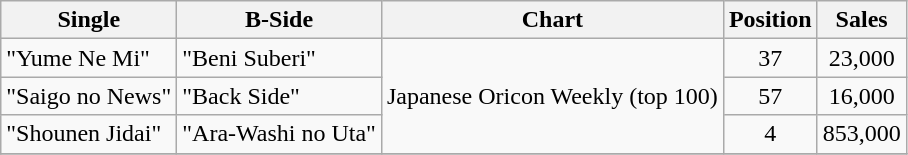<table class="wikitable" border="1">
<tr>
<th>Single</th>
<th>B-Side</th>
<th>Chart</th>
<th>Position</th>
<th>Sales</th>
</tr>
<tr>
<td>"Yume Ne Mi"</td>
<td>"Beni Suberi"</td>
<td rowspan=3>Japanese Oricon Weekly (top 100)</td>
<td align="center">37</td>
<td align="center">23,000</td>
</tr>
<tr>
<td>"Saigo no News"</td>
<td>"Back Side"</td>
<td align="center">57</td>
<td align="center">16,000</td>
</tr>
<tr>
<td>"Shounen Jidai"</td>
<td>"Ara-Washi no Uta"</td>
<td align="center">4</td>
<td align="center">853,000</td>
</tr>
<tr>
</tr>
</table>
